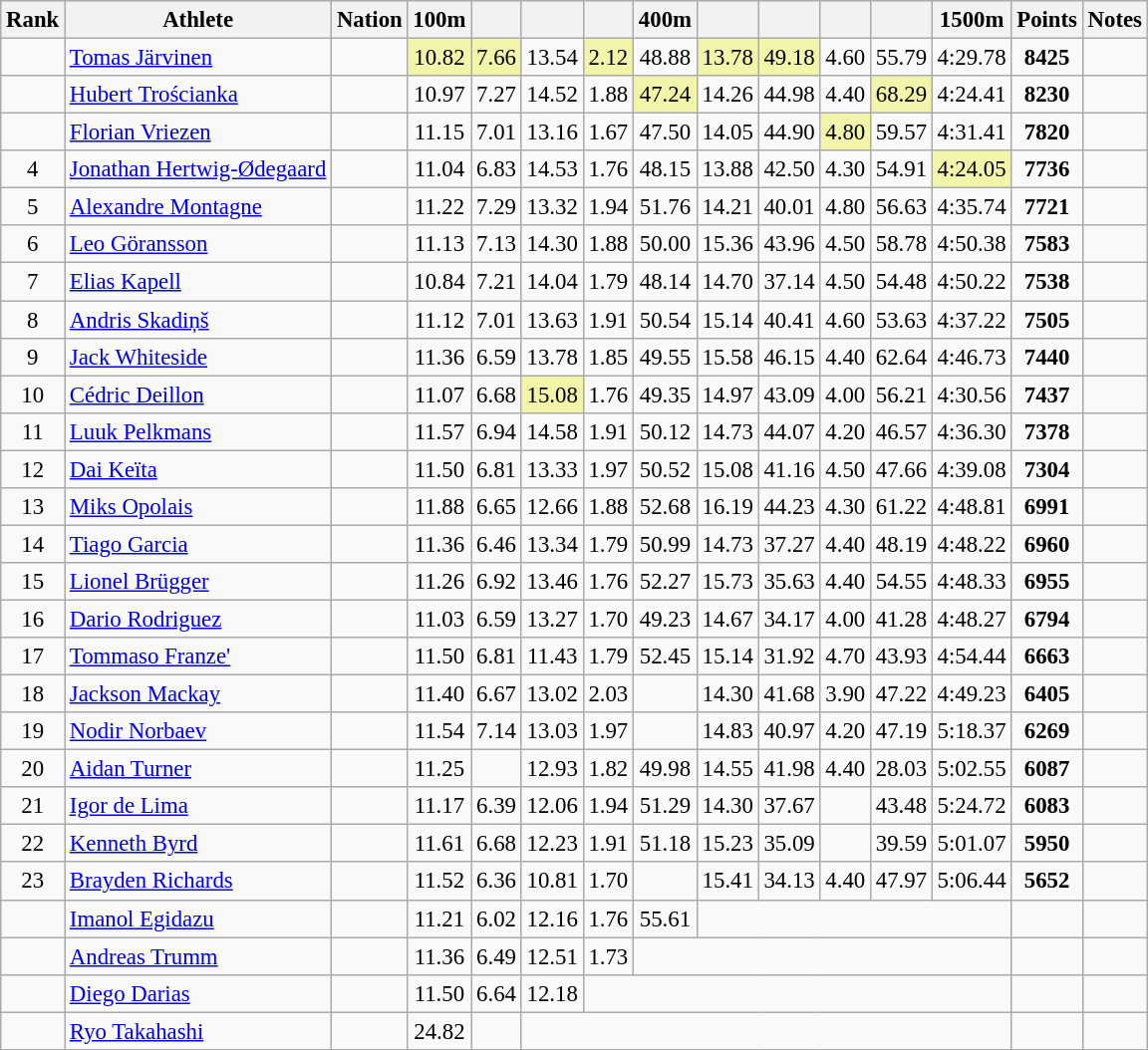<table class="wikitable sortable" style=" text-align:center; font-size:95%;">
<tr>
<th>Rank</th>
<th>Athlete</th>
<th>Nation</th>
<th>100m</th>
<th></th>
<th></th>
<th></th>
<th>400m</th>
<th></th>
<th></th>
<th></th>
<th></th>
<th>1500m</th>
<th>Points</th>
<th>Notes</th>
</tr>
<tr>
<td></td>
<td align=left><a href='#'>Tomas Järvinen</a></td>
<td align=left></td>
<td bgcolor=#F2F5A9>10.82</td>
<td bgcolor=#F2F5A9>7.66</td>
<td>13.54</td>
<td bgcolor=#F2F5A9>2.12 </td>
<td>48.88</td>
<td bgcolor=#F2F5A9>13.78</td>
<td bgcolor=#F2F5A9>49.18 </td>
<td>4.60</td>
<td>55.79</td>
<td>4:29.78 </td>
<td><strong>8425</strong></td>
<td></td>
</tr>
<tr>
<td></td>
<td align=left><a href='#'>Hubert Trościanka</a></td>
<td align=left></td>
<td>10.97</td>
<td>7.27 </td>
<td>14.52</td>
<td>1.88</td>
<td bgcolor=#F2F5A9>47.24 </td>
<td>14.26</td>
<td>44.98</td>
<td>4.40</td>
<td bgcolor=#F2F5A9>68.29</td>
<td>4:24.41 </td>
<td><strong>8230</strong></td>
<td></td>
</tr>
<tr>
<td></td>
<td align=left><a href='#'>Florian Vriezen</a></td>
<td align=left></td>
<td>11.15 </td>
<td>7.01 </td>
<td>13.16</td>
<td>1.67</td>
<td>47.50 </td>
<td>14.05 </td>
<td>44.90 </td>
<td bgcolor=#F2F5A9>4.80 </td>
<td>59.57</td>
<td>4:31.41</td>
<td><strong>7820</strong></td>
<td></td>
</tr>
<tr>
<td>4</td>
<td align=left><a href='#'>Jonathan Hertwig-Ødegaard</a></td>
<td align=left></td>
<td>11.04</td>
<td>6.83</td>
<td>14.53</td>
<td>1.76</td>
<td>48.15</td>
<td>13.88</td>
<td>42.50</td>
<td>4.30</td>
<td>54.91 </td>
<td bgcolor=#F2F5A9>4:24.05 </td>
<td><strong>7736</strong></td>
<td></td>
</tr>
<tr>
<td>5</td>
<td align=left><a href='#'>Alexandre Montagne</a></td>
<td align=left></td>
<td>11.22</td>
<td>7.29 </td>
<td>13.32</td>
<td>1.94</td>
<td>51.76</td>
<td>14.21</td>
<td>40.01</td>
<td>4.80 </td>
<td>56.63</td>
<td>4:35.74 </td>
<td><strong>7721</strong></td>
<td></td>
</tr>
<tr>
<td>6</td>
<td align=left><a href='#'>Leo Göransson</a></td>
<td align=left></td>
<td>11.13</td>
<td>7.13</td>
<td>14.30</td>
<td>1.88</td>
<td>50.00</td>
<td>15.36</td>
<td>43.96</td>
<td>4.50 </td>
<td>58.78</td>
<td>4:50.38</td>
<td><strong>7583</strong></td>
<td></td>
</tr>
<tr>
<td>7</td>
<td align=left><a href='#'>Elias Kapell</a></td>
<td align=left></td>
<td>10.84</td>
<td>7.21</td>
<td>14.04</td>
<td>1.79</td>
<td>48.14 </td>
<td>14.70</td>
<td>37.14</td>
<td>4.50</td>
<td>54.48 </td>
<td>4:50.22 </td>
<td><strong>7538</strong></td>
<td></td>
</tr>
<tr>
<td>8</td>
<td align=left><a href='#'>Andris Skadiņš</a></td>
<td align=left></td>
<td>11.12</td>
<td>7.01 </td>
<td>13.63</td>
<td>1.91</td>
<td>50.54</td>
<td>15.14</td>
<td>40.41</td>
<td>4.60</td>
<td>53.63</td>
<td>4:37.22 </td>
<td><strong>7505</strong></td>
<td></td>
</tr>
<tr>
<td>9</td>
<td align=left><a href='#'>Jack Whiteside</a></td>
<td align=left></td>
<td>11.36</td>
<td>6.59</td>
<td>13.78</td>
<td>1.85 </td>
<td>49.55 </td>
<td>15.58</td>
<td>46.15 </td>
<td>4.40</td>
<td>62.64 </td>
<td>4:46.73 </td>
<td><strong>7440</strong></td>
<td></td>
</tr>
<tr>
<td>10</td>
<td align=left><a href='#'>Cédric Deillon</a></td>
<td align=left></td>
<td>11.07</td>
<td>6.68</td>
<td bgcolor=#F2F5A9>15.08</td>
<td>1.76</td>
<td>49.35</td>
<td>14.97</td>
<td>43.09</td>
<td>4.00</td>
<td>56.21</td>
<td>4:30.56</td>
<td><strong>7437</strong></td>
<td></td>
</tr>
<tr>
<td>11</td>
<td align=left><a href='#'>Luuk Pelkmans</a></td>
<td align=left></td>
<td>11.57</td>
<td>6.94 </td>
<td>14.58</td>
<td>1.91</td>
<td>50.12 </td>
<td>14.73</td>
<td>44.07</td>
<td>4.20 </td>
<td>46.57</td>
<td>4:36.30</td>
<td><strong>7378</strong></td>
<td></td>
</tr>
<tr>
<td>12</td>
<td align=left><a href='#'>Dai Keïta</a></td>
<td align=left></td>
<td>11.50</td>
<td>6.81</td>
<td>13.33</td>
<td>1.97</td>
<td>50.52</td>
<td>15.08</td>
<td>41.16</td>
<td>4.50</td>
<td>47.66 </td>
<td>4:39.08 </td>
<td><strong>7304</strong></td>
<td></td>
</tr>
<tr>
<td>13</td>
<td align=left><a href='#'>Miks Opolais</a></td>
<td align=left></td>
<td>11.88</td>
<td>6.65</td>
<td>12.66</td>
<td>1.88 </td>
<td>52.68</td>
<td>16.19</td>
<td>44.23 </td>
<td>4.30</td>
<td>61.22</td>
<td>4:48.81</td>
<td><strong>6991</strong></td>
<td></td>
</tr>
<tr>
<td>14</td>
<td align=left><a href='#'>Tiago Garcia</a></td>
<td align=left></td>
<td>11.36</td>
<td>6.46</td>
<td>13.34</td>
<td>1.79</td>
<td>50.99</td>
<td>14.73</td>
<td>37.27</td>
<td>4.40</td>
<td>48.19</td>
<td>4:48.22</td>
<td><strong>6960</strong></td>
<td></td>
</tr>
<tr>
<td>15</td>
<td align=left><a href='#'>Lionel Brügger</a></td>
<td align=left></td>
<td>11.26</td>
<td>6.92</td>
<td>13.46 </td>
<td>1.76</td>
<td>52.27</td>
<td>15.73</td>
<td>35.63</td>
<td>4.40</td>
<td>54.55</td>
<td>4:48.33</td>
<td><strong>6955</strong></td>
<td></td>
</tr>
<tr>
<td>16</td>
<td align=left><a href='#'>Dario Rodriguez</a></td>
<td align=left></td>
<td>11.03</td>
<td>6.59 </td>
<td>13.27</td>
<td>1.70</td>
<td>49.23</td>
<td>14.67</td>
<td>34.17</td>
<td>4.00</td>
<td>41.28</td>
<td>4:48.27</td>
<td><strong>6794</strong></td>
<td></td>
</tr>
<tr>
<td>17</td>
<td align=left><a href='#'>Tommaso Franze'</a></td>
<td align=left></td>
<td>11.50</td>
<td>6.81</td>
<td>11.43</td>
<td>1.79</td>
<td>52.45</td>
<td>15.14</td>
<td>31.92</td>
<td>4.70 </td>
<td>43.93</td>
<td>4:54.44</td>
<td><strong>6663</strong></td>
<td></td>
</tr>
<tr>
<td>18</td>
<td align=left><a href='#'>Jackson Mackay</a></td>
<td align=left></td>
<td>11.40 </td>
<td>6.67</td>
<td>13.02 </td>
<td>2.03 </td>
<td></td>
<td>14.30 </td>
<td>41.68</td>
<td>3.90</td>
<td>47.22 </td>
<td>4:49.23</td>
<td><strong>6405</strong></td>
<td></td>
</tr>
<tr>
<td>19</td>
<td align=left><a href='#'>Nodir Norbaev</a></td>
<td align=left></td>
<td>11.54</td>
<td>7.14</td>
<td>13.03</td>
<td>1.97</td>
<td></td>
<td>14.83</td>
<td>40.97</td>
<td>4.20</td>
<td>47.19</td>
<td>5:18.37</td>
<td><strong>6269</strong></td>
<td></td>
</tr>
<tr>
<td>20</td>
<td align=left><a href='#'>Aidan Turner</a></td>
<td align=left></td>
<td>11.25</td>
<td></td>
<td>12.93 </td>
<td>1.82</td>
<td>49.98 </td>
<td>14.55 </td>
<td>41.98 </td>
<td>4.40</td>
<td>28.03</td>
<td>5:02.55</td>
<td><strong>6087</strong></td>
<td></td>
</tr>
<tr>
<td>21</td>
<td align=left><a href='#'>Igor de Lima</a></td>
<td align=left></td>
<td>11.17</td>
<td>6.39</td>
<td>12.06</td>
<td>1.94</td>
<td>51.29</td>
<td>14.30</td>
<td>37.67</td>
<td></td>
<td>43.48</td>
<td>5:24.72</td>
<td><strong>6083</strong></td>
<td></td>
</tr>
<tr>
<td>22</td>
<td align=left><a href='#'>Kenneth Byrd</a></td>
<td align=left></td>
<td>11.61</td>
<td>6.68 </td>
<td>12.23 </td>
<td>1.91</td>
<td>51.18</td>
<td>15.23</td>
<td>35.09</td>
<td></td>
<td>39.59</td>
<td>5:01.07</td>
<td><strong>5950</strong></td>
<td></td>
</tr>
<tr>
<td>23</td>
<td align=left><a href='#'>Brayden Richards</a></td>
<td align=left></td>
<td>11.52</td>
<td>6.36</td>
<td>10.81</td>
<td>1.70</td>
<td></td>
<td>15.41</td>
<td>34.13</td>
<td>4.40</td>
<td>47.97</td>
<td>5:06.44</td>
<td><strong>5652</strong></td>
<td></td>
</tr>
<tr>
<td></td>
<td align=left><a href='#'>Imanol Egidazu</a></td>
<td align=left></td>
<td>11.21</td>
<td>6.02</td>
<td>12.16</td>
<td>1.76</td>
<td>55.61</td>
<td colspan="5"></td>
<td></td>
<td></td>
</tr>
<tr>
<td></td>
<td align=left><a href='#'>Andreas Trumm</a></td>
<td align=left></td>
<td>11.36</td>
<td>6.49</td>
<td>12.51</td>
<td>1.73</td>
<td colspan="6"></td>
<td></td>
<td></td>
</tr>
<tr>
<td></td>
<td align=left><a href='#'>Diego Darias</a></td>
<td align=left></td>
<td>11.50</td>
<td>6.64</td>
<td>12.18</td>
<td colspan="7"></td>
<td></td>
<td></td>
</tr>
<tr>
<td></td>
<td align=left><a href='#'>Ryo Takahashi</a></td>
<td align=left></td>
<td>24.82</td>
<td></td>
<td colspan="8"></td>
<td></td>
<td></td>
</tr>
</table>
